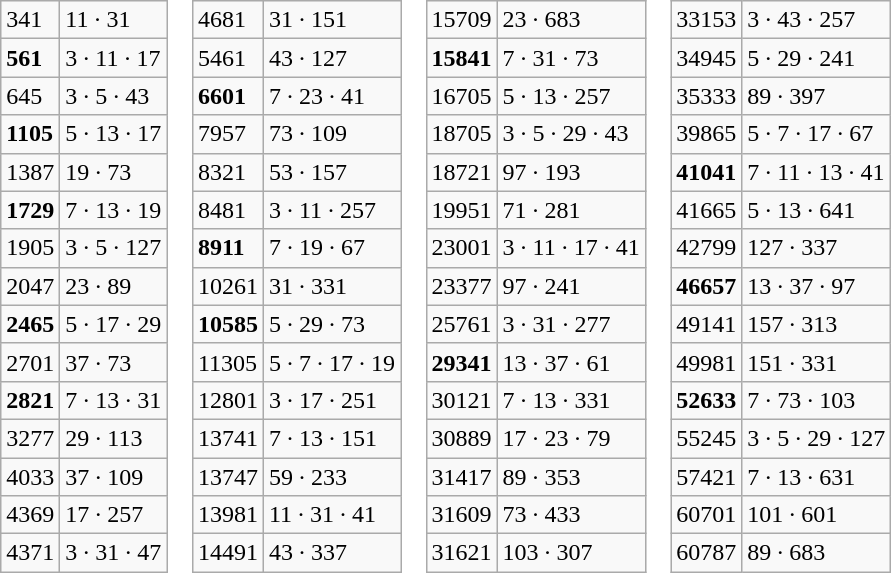<table border="0" cellpadding="0" cellspacing="0">
<tr valign="top">
<td><br><table class="wikitable">
<tr>
<td>341</td>
<td>11 · 31</td>
</tr>
<tr>
<td><strong>561</strong></td>
<td>3 · 11 · 17</td>
</tr>
<tr>
<td>645</td>
<td>3 · 5 · 43</td>
</tr>
<tr>
<td><strong>1105</strong></td>
<td>5 · 13 · 17</td>
</tr>
<tr>
<td>1387</td>
<td>19 · 73</td>
</tr>
<tr>
<td><strong>1729</strong></td>
<td>7 · 13 · 19</td>
</tr>
<tr>
<td>1905</td>
<td>3 · 5 · 127</td>
</tr>
<tr>
<td>2047</td>
<td>23 · 89</td>
</tr>
<tr>
<td><strong>2465</strong></td>
<td>5 · 17 · 29</td>
</tr>
<tr>
<td>2701</td>
<td>37 · 73</td>
</tr>
<tr>
<td><strong>2821</strong></td>
<td>7 · 13 · 31</td>
</tr>
<tr>
<td>3277</td>
<td>29 · 113</td>
</tr>
<tr>
<td>4033</td>
<td>37 · 109</td>
</tr>
<tr>
<td>4369</td>
<td>17 · 257</td>
</tr>
<tr>
<td>4371</td>
<td>3 · 31 · 47</td>
</tr>
</table>
</td>
<td><br><table class="wikitable">
<tr>
<td>4681</td>
<td>31 · 151</td>
</tr>
<tr>
<td>5461</td>
<td>43 · 127</td>
</tr>
<tr>
<td><strong>6601</strong></td>
<td>7 · 23 · 41</td>
</tr>
<tr>
<td>7957</td>
<td>73 · 109</td>
</tr>
<tr>
<td>8321</td>
<td>53 · 157</td>
</tr>
<tr>
<td>8481</td>
<td>3 · 11 · 257</td>
</tr>
<tr>
<td><strong>8911</strong></td>
<td>7 · 19 · 67</td>
</tr>
<tr>
<td>10261</td>
<td>31 · 331</td>
</tr>
<tr>
<td><strong>10585</strong></td>
<td>5 · 29 · 73</td>
</tr>
<tr>
<td>11305</td>
<td>5 · 7 · 17 · 19</td>
</tr>
<tr>
<td>12801</td>
<td>3 · 17 · 251</td>
</tr>
<tr>
<td>13741</td>
<td>7 · 13 · 151</td>
</tr>
<tr>
<td>13747</td>
<td>59 · 233</td>
</tr>
<tr>
<td>13981</td>
<td>11 · 31 · 41</td>
</tr>
<tr>
<td>14491</td>
<td>43 · 337</td>
</tr>
</table>
</td>
<td><br><table class="wikitable">
<tr>
<td>15709</td>
<td>23 · 683</td>
</tr>
<tr>
<td><strong>15841</strong></td>
<td>7 · 31 · 73</td>
</tr>
<tr>
<td>16705</td>
<td>5 · 13 · 257</td>
</tr>
<tr>
<td>18705</td>
<td>3 · 5 · 29 · 43</td>
</tr>
<tr>
<td>18721</td>
<td>97 · 193</td>
</tr>
<tr>
<td>19951</td>
<td>71 · 281</td>
</tr>
<tr>
<td>23001</td>
<td>3 · 11 · 17 · 41</td>
</tr>
<tr>
<td>23377</td>
<td>97 · 241</td>
</tr>
<tr>
<td>25761</td>
<td>3 · 31 · 277</td>
</tr>
<tr>
<td><strong>29341</strong></td>
<td>13 · 37 · 61</td>
</tr>
<tr>
<td>30121</td>
<td>7 · 13 · 331</td>
</tr>
<tr>
<td>30889</td>
<td>17 · 23 · 79</td>
</tr>
<tr>
<td>31417</td>
<td>89 · 353</td>
</tr>
<tr>
<td>31609</td>
<td>73 · 433</td>
</tr>
<tr>
<td>31621</td>
<td>103 · 307</td>
</tr>
</table>
</td>
<td><br><table class="wikitable">
<tr>
<td>33153</td>
<td>3 · 43 · 257</td>
</tr>
<tr>
<td>34945</td>
<td>5 · 29 · 241</td>
</tr>
<tr>
<td>35333</td>
<td>89 · 397</td>
</tr>
<tr>
<td>39865</td>
<td>5 · 7 · 17 · 67</td>
</tr>
<tr>
<td><strong>41041</strong></td>
<td>7 · 11 · 13 · 41</td>
</tr>
<tr>
<td>41665</td>
<td>5 · 13 · 641</td>
</tr>
<tr>
<td>42799</td>
<td>127 · 337</td>
</tr>
<tr>
<td><strong>46657</strong></td>
<td>13 · 37 · 97</td>
</tr>
<tr>
<td>49141</td>
<td>157 · 313</td>
</tr>
<tr>
<td>49981</td>
<td>151 · 331</td>
</tr>
<tr>
<td><strong>52633</strong></td>
<td>7 · 73 · 103</td>
</tr>
<tr>
<td>55245</td>
<td>3 · 5 · 29 · 127</td>
</tr>
<tr>
<td>57421</td>
<td>7 · 13 · 631</td>
</tr>
<tr>
<td>60701</td>
<td>101 · 601</td>
</tr>
<tr>
<td>60787</td>
<td>89 · 683</td>
</tr>
</table>
</td>
</tr>
</table>
